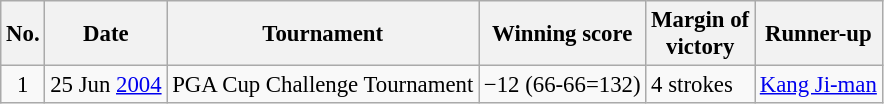<table class="wikitable" style="font-size:95%;">
<tr>
<th>No.</th>
<th>Date</th>
<th>Tournament</th>
<th>Winning score</th>
<th>Margin of<br>victory</th>
<th>Runner-up</th>
</tr>
<tr>
<td align=center>1</td>
<td align=right>25 Jun <a href='#'>2004</a></td>
<td>PGA Cup Challenge Tournament</td>
<td>−12 (66-66=132)</td>
<td>4 strokes</td>
<td> <a href='#'>Kang Ji-man</a></td>
</tr>
</table>
